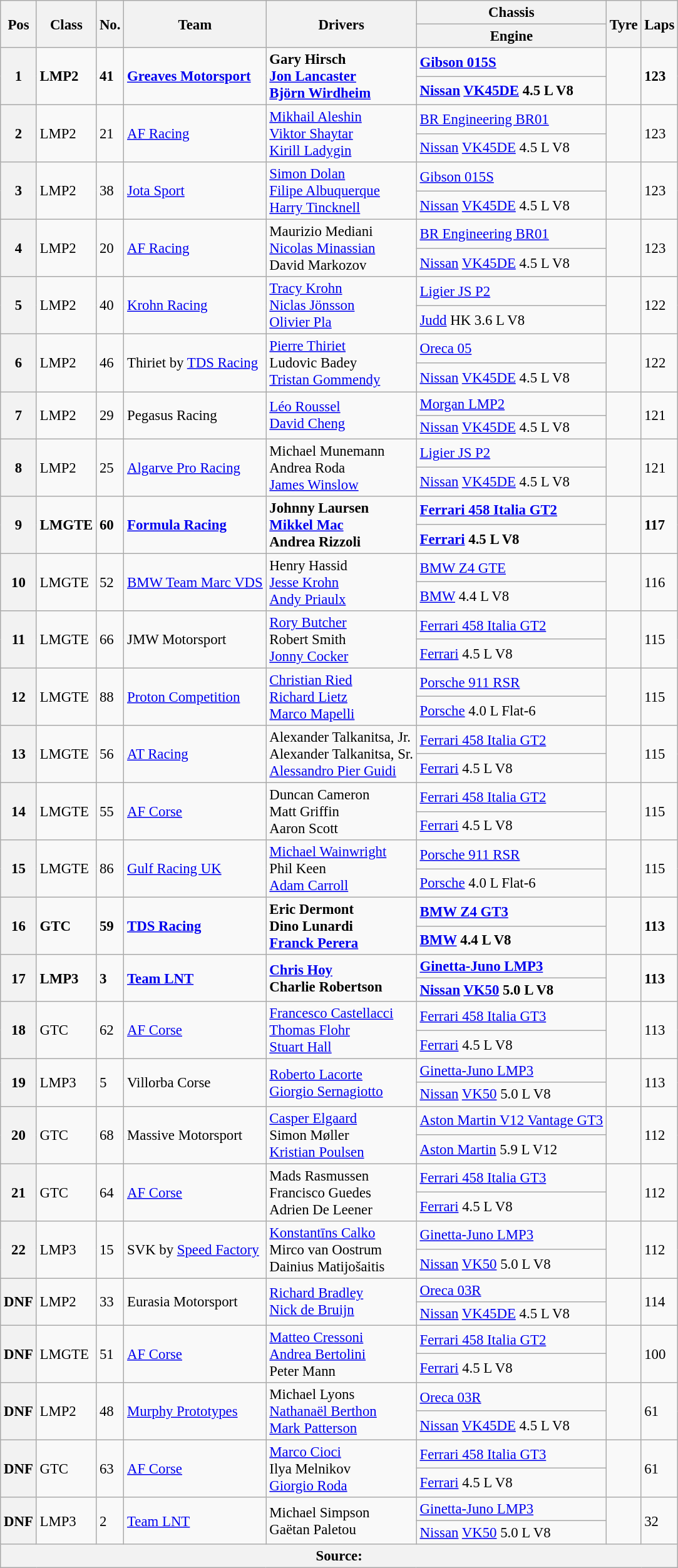<table class="wikitable" style="font-size: 95%;">
<tr>
<th rowspan=2>Pos</th>
<th rowspan=2>Class</th>
<th rowspan=2>No.</th>
<th rowspan=2>Team</th>
<th rowspan=2>Drivers</th>
<th>Chassis</th>
<th rowspan=2>Tyre</th>
<th rowspan=2>Laps</th>
</tr>
<tr>
<th>Engine</th>
</tr>
<tr>
<th rowspan=2>1</th>
<td rowspan=2><strong>LMP2</strong></td>
<td rowspan=2><strong>41</strong></td>
<td rowspan=2><strong> <a href='#'>Greaves Motorsport</a></strong></td>
<td rowspan=2><strong> Gary Hirsch<br> <a href='#'>Jon Lancaster</a><br> <a href='#'>Björn Wirdheim</a></strong></td>
<td><a href='#'><strong>Gibson 015S</strong></a></td>
<td rowspan=2></td>
<td rowspan=2><strong>123</strong></td>
</tr>
<tr>
<td><strong><a href='#'>Nissan</a> <a href='#'>VK45DE</a> 4.5 L V8</strong></td>
</tr>
<tr>
<th rowspan=2>2</th>
<td rowspan=2>LMP2</td>
<td rowspan=2>21</td>
<td rowspan=2> <a href='#'>AF Racing</a></td>
<td rowspan=2> <a href='#'>Mikhail Aleshin</a><br> <a href='#'>Viktor Shaytar</a><br> <a href='#'>Kirill Ladygin</a></td>
<td><a href='#'>BR Engineering BR01</a></td>
<td rowspan=2></td>
<td rowspan=2>123</td>
</tr>
<tr>
<td><a href='#'>Nissan</a> <a href='#'>VK45DE</a> 4.5 L V8</td>
</tr>
<tr>
<th rowspan=2>3</th>
<td rowspan=2>LMP2</td>
<td rowspan=2>38</td>
<td rowspan=2> <a href='#'>Jota Sport</a></td>
<td rowspan=2> <a href='#'>Simon Dolan</a><br> <a href='#'>Filipe Albuquerque</a><br> <a href='#'>Harry Tincknell</a></td>
<td><a href='#'>Gibson 015S</a></td>
<td rowspan=2></td>
<td rowspan=2>123</td>
</tr>
<tr>
<td><a href='#'>Nissan</a> <a href='#'>VK45DE</a> 4.5 L V8</td>
</tr>
<tr>
<th rowspan=2>4</th>
<td rowspan=2>LMP2</td>
<td rowspan=2>20</td>
<td rowspan=2> <a href='#'>AF Racing</a></td>
<td rowspan=2> Maurizio Mediani<br> <a href='#'>Nicolas Minassian</a><br> David Markozov</td>
<td><a href='#'>BR Engineering BR01</a></td>
<td rowspan=2></td>
<td rowspan=2>123</td>
</tr>
<tr>
<td><a href='#'>Nissan</a> <a href='#'>VK45DE</a> 4.5 L V8</td>
</tr>
<tr>
<th rowspan=2>5</th>
<td rowspan=2>LMP2</td>
<td rowspan=2>40</td>
<td rowspan=2> <a href='#'>Krohn Racing</a></td>
<td rowspan=2> <a href='#'>Tracy Krohn</a><br> <a href='#'>Niclas Jönsson</a><br> <a href='#'>Olivier Pla</a></td>
<td><a href='#'>Ligier JS P2</a></td>
<td rowspan=2></td>
<td rowspan=2>122</td>
</tr>
<tr>
<td><a href='#'>Judd</a> HK 3.6 L V8</td>
</tr>
<tr>
<th rowspan=2>6</th>
<td rowspan=2>LMP2</td>
<td rowspan=2>46</td>
<td rowspan=2> Thiriet by <a href='#'>TDS Racing</a></td>
<td rowspan=2> <a href='#'>Pierre Thiriet</a><br> Ludovic Badey<br> <a href='#'>Tristan Gommendy</a></td>
<td><a href='#'>Oreca 05</a></td>
<td rowspan=2></td>
<td rowspan=2>122</td>
</tr>
<tr>
<td><a href='#'>Nissan</a> <a href='#'>VK45DE</a> 4.5 L V8</td>
</tr>
<tr>
<th rowspan=2>7</th>
<td rowspan=2>LMP2</td>
<td rowspan=2>29</td>
<td rowspan=2> Pegasus Racing</td>
<td rowspan=2> <a href='#'>Léo Roussel</a><br> <a href='#'>David Cheng</a></td>
<td><a href='#'>Morgan LMP2</a></td>
<td rowspan=2></td>
<td rowspan=2>121</td>
</tr>
<tr>
<td><a href='#'>Nissan</a> <a href='#'>VK45DE</a> 4.5 L V8</td>
</tr>
<tr>
<th rowspan=2>8</th>
<td rowspan=2>LMP2</td>
<td rowspan=2>25</td>
<td rowspan=2> <a href='#'>Algarve Pro Racing</a></td>
<td rowspan=2> Michael Munemann<br> Andrea Roda<br> <a href='#'>James Winslow</a></td>
<td><a href='#'>Ligier JS P2</a></td>
<td rowspan=2></td>
<td rowspan=2>121</td>
</tr>
<tr>
<td><a href='#'>Nissan</a> <a href='#'>VK45DE</a> 4.5 L V8</td>
</tr>
<tr>
<th rowspan=2>9</th>
<td rowspan=2><strong>LMGTE</strong></td>
<td rowspan=2><strong>60</strong></td>
<td rowspan=2><strong> <a href='#'>Formula Racing</a></strong></td>
<td rowspan=2><strong> Johnny Laursen<br> <a href='#'>Mikkel Mac</a><br> Andrea Rizzoli</strong></td>
<td><a href='#'><strong>Ferrari 458 Italia GT2</strong></a></td>
<td rowspan=2></td>
<td rowspan=2><strong>117</strong></td>
</tr>
<tr>
<td><strong><a href='#'>Ferrari</a> 4.5 L V8</strong></td>
</tr>
<tr>
<th rowspan=2>10</th>
<td rowspan=2>LMGTE</td>
<td rowspan=2>52</td>
<td rowspan=2> <a href='#'>BMW Team Marc VDS</a></td>
<td rowspan=2> Henry Hassid<br> <a href='#'>Jesse Krohn</a><br> <a href='#'>Andy Priaulx</a></td>
<td><a href='#'>BMW Z4 GTE</a></td>
<td rowspan=2></td>
<td rowspan=2>116</td>
</tr>
<tr>
<td><a href='#'>BMW</a> 4.4 L V8</td>
</tr>
<tr>
<th rowspan=2>11</th>
<td rowspan=2>LMGTE</td>
<td rowspan=2>66</td>
<td rowspan=2> JMW Motorsport</td>
<td rowspan=2> <a href='#'>Rory Butcher</a><br> Robert Smith<br> <a href='#'>Jonny Cocker</a></td>
<td><a href='#'>Ferrari 458 Italia GT2</a></td>
<td rowspan=2></td>
<td rowspan=2>115</td>
</tr>
<tr>
<td><a href='#'>Ferrari</a> 4.5 L V8</td>
</tr>
<tr>
<th rowspan=2>12</th>
<td rowspan=2>LMGTE</td>
<td rowspan=2>88</td>
<td rowspan=2> <a href='#'>Proton Competition</a></td>
<td rowspan=2> <a href='#'>Christian Ried</a><br> <a href='#'>Richard Lietz</a><br> <a href='#'>Marco Mapelli</a></td>
<td><a href='#'>Porsche 911 RSR</a></td>
<td rowspan=2></td>
<td rowspan=2>115</td>
</tr>
<tr>
<td><a href='#'>Porsche</a> 4.0 L Flat-6</td>
</tr>
<tr>
<th rowspan=2>13</th>
<td rowspan=2>LMGTE</td>
<td rowspan=2>56</td>
<td rowspan=2> <a href='#'>AT Racing</a></td>
<td rowspan=2> Alexander Talkanitsa, Jr.<br> Alexander Talkanitsa, Sr.<br> <a href='#'>Alessandro Pier Guidi</a></td>
<td><a href='#'>Ferrari 458 Italia GT2</a></td>
<td rowspan=2></td>
<td rowspan=2>115</td>
</tr>
<tr>
<td><a href='#'>Ferrari</a> 4.5 L V8</td>
</tr>
<tr>
<th rowspan=2>14</th>
<td rowspan=2>LMGTE</td>
<td rowspan=2>55</td>
<td rowspan=2> <a href='#'>AF Corse</a></td>
<td rowspan=2> Duncan Cameron<br> Matt Griffin<br> Aaron Scott</td>
<td><a href='#'>Ferrari 458 Italia GT2</a></td>
<td rowspan=2></td>
<td rowspan=2>115</td>
</tr>
<tr>
<td><a href='#'>Ferrari</a> 4.5 L V8</td>
</tr>
<tr>
<th rowspan=2>15</th>
<td rowspan=2>LMGTE</td>
<td rowspan=2>86</td>
<td rowspan=2> <a href='#'>Gulf Racing UK</a></td>
<td rowspan=2> <a href='#'>Michael Wainwright</a><br> Phil Keen<br> <a href='#'>Adam Carroll</a></td>
<td><a href='#'>Porsche 911 RSR</a></td>
<td rowspan=2></td>
<td rowspan=2>115</td>
</tr>
<tr>
<td><a href='#'>Porsche</a> 4.0 L Flat-6</td>
</tr>
<tr>
<th rowspan=2>16</th>
<td rowspan=2><strong>GTC</strong></td>
<td rowspan=2><strong>59</strong></td>
<td rowspan=2><strong> <a href='#'>TDS Racing</a></strong></td>
<td rowspan=2><strong> Eric Dermont<br> Dino Lunardi<br> <a href='#'>Franck Perera</a></strong></td>
<td><a href='#'><strong>BMW Z4 GT3</strong></a></td>
<td rowspan=2></td>
<td rowspan=2><strong>113</strong></td>
</tr>
<tr>
<td><strong><a href='#'>BMW</a> 4.4 L V8</strong></td>
</tr>
<tr>
<th rowspan=2>17</th>
<td rowspan=2><strong>LMP3</strong></td>
<td rowspan=2><strong>3</strong></td>
<td rowspan=2><strong> <a href='#'>Team LNT</a></strong></td>
<td rowspan=2><strong> <a href='#'>Chris Hoy</a><br> Charlie Robertson</strong></td>
<td><a href='#'><strong>Ginetta-Juno LMP3</strong></a></td>
<td rowspan=2></td>
<td rowspan=2><strong>113</strong></td>
</tr>
<tr>
<td><strong><a href='#'>Nissan</a> <a href='#'>VK50</a> 5.0 L V8</strong></td>
</tr>
<tr>
<th rowspan=2>18</th>
<td rowspan=2>GTC</td>
<td rowspan=2>62</td>
<td rowspan=2> <a href='#'>AF Corse</a></td>
<td rowspan=2> <a href='#'>Francesco Castellacci</a><br> <a href='#'>Thomas Flohr</a><br> <a href='#'>Stuart Hall</a></td>
<td><a href='#'>Ferrari 458 Italia GT3</a></td>
<td rowspan=2></td>
<td rowspan=2>113</td>
</tr>
<tr>
<td><a href='#'>Ferrari</a> 4.5 L V8</td>
</tr>
<tr>
<th rowspan=2>19</th>
<td rowspan=2>LMP3</td>
<td rowspan=2>5</td>
<td rowspan=2> Villorba Corse</td>
<td rowspan=2> <a href='#'>Roberto Lacorte</a><br> <a href='#'>Giorgio Sernagiotto</a></td>
<td><a href='#'>Ginetta-Juno LMP3</a></td>
<td rowspan=2></td>
<td rowspan=2>113</td>
</tr>
<tr>
<td><a href='#'>Nissan</a> <a href='#'>VK50</a> 5.0 L V8</td>
</tr>
<tr>
<th rowspan=2>20</th>
<td rowspan=2>GTC</td>
<td rowspan=2>68</td>
<td rowspan=2> Massive Motorsport</td>
<td rowspan=2> <a href='#'>Casper Elgaard</a><br> Simon Møller<br> <a href='#'>Kristian Poulsen</a></td>
<td><a href='#'>Aston Martin V12 Vantage GT3</a></td>
<td rowspan=2></td>
<td rowspan=2>112</td>
</tr>
<tr>
<td><a href='#'>Aston Martin</a> 5.9 L V12</td>
</tr>
<tr>
<th rowspan=2>21</th>
<td rowspan=2>GTC</td>
<td rowspan=2>64</td>
<td rowspan=2> <a href='#'>AF Corse</a></td>
<td rowspan=2> Mads Rasmussen<br> Francisco Guedes<br> Adrien De Leener</td>
<td><a href='#'>Ferrari 458 Italia GT3</a></td>
<td rowspan=2></td>
<td rowspan=2>112</td>
</tr>
<tr>
<td><a href='#'>Ferrari</a> 4.5 L V8</td>
</tr>
<tr>
<th rowspan=2>22</th>
<td rowspan=2>LMP3</td>
<td rowspan=2>15</td>
<td rowspan=2> SVK by <a href='#'>Speed Factory</a></td>
<td rowspan=2> <a href='#'>Konstantīns Calko</a><br> Mirco van Oostrum<br> Dainius Matijošaitis</td>
<td><a href='#'>Ginetta-Juno LMP3</a></td>
<td rowspan=2></td>
<td rowspan=2>112</td>
</tr>
<tr>
<td><a href='#'>Nissan</a> <a href='#'>VK50</a> 5.0 L V8</td>
</tr>
<tr>
<th rowspan=2>DNF</th>
<td rowspan=2>LMP2</td>
<td rowspan=2>33</td>
<td rowspan=2> Eurasia Motorsport</td>
<td rowspan=2> <a href='#'>Richard Bradley</a><br> <a href='#'>Nick de Bruijn</a></td>
<td><a href='#'>Oreca 03R</a></td>
<td rowspan=2></td>
<td rowspan=2>114</td>
</tr>
<tr>
<td><a href='#'>Nissan</a> <a href='#'>VK45DE</a> 4.5 L V8</td>
</tr>
<tr>
<th rowspan=2>DNF</th>
<td rowspan=2>LMGTE</td>
<td rowspan=2>51</td>
<td rowspan=2> <a href='#'>AF Corse</a></td>
<td rowspan=2> <a href='#'>Matteo Cressoni</a><br> <a href='#'>Andrea Bertolini</a><br> Peter Mann</td>
<td><a href='#'>Ferrari 458 Italia GT2</a></td>
<td rowspan=2></td>
<td rowspan=2>100</td>
</tr>
<tr>
<td><a href='#'>Ferrari</a> 4.5 L V8</td>
</tr>
<tr>
<th rowspan=2>DNF</th>
<td rowspan=2>LMP2</td>
<td rowspan=2>48</td>
<td rowspan=2> <a href='#'>Murphy Prototypes</a></td>
<td rowspan=2> Michael Lyons<br> <a href='#'>Nathanaël Berthon</a><br> <a href='#'>Mark Patterson</a></td>
<td><a href='#'>Oreca 03R</a></td>
<td rowspan=2></td>
<td rowspan=2>61</td>
</tr>
<tr>
<td><a href='#'>Nissan</a> <a href='#'>VK45DE</a> 4.5 L V8</td>
</tr>
<tr>
<th rowspan="2">DNF</th>
<td rowspan="2">GTC</td>
<td rowspan="2">63</td>
<td rowspan="2"> <a href='#'>AF Corse</a></td>
<td rowspan="2"> <a href='#'>Marco Cioci</a><br> Ilya Melnikov<br> <a href='#'>Giorgio Roda</a></td>
<td><a href='#'>Ferrari 458 Italia GT3</a></td>
<td rowspan="2"></td>
<td rowspan="2">61</td>
</tr>
<tr>
<td><a href='#'>Ferrari</a> 4.5 L V8</td>
</tr>
<tr>
<th rowspan=2>DNF</th>
<td rowspan=2>LMP3</td>
<td rowspan=2>2</td>
<td rowspan=2> <a href='#'>Team LNT</a></td>
<td rowspan=2> Michael Simpson<br> Gaëtan Paletou</td>
<td><a href='#'>Ginetta-Juno LMP3</a></td>
<td rowspan=2></td>
<td rowspan=2>32</td>
</tr>
<tr>
<td><a href='#'>Nissan</a> <a href='#'>VK50</a> 5.0 L V8</td>
</tr>
<tr>
<th colspan="8">Source:</th>
</tr>
</table>
